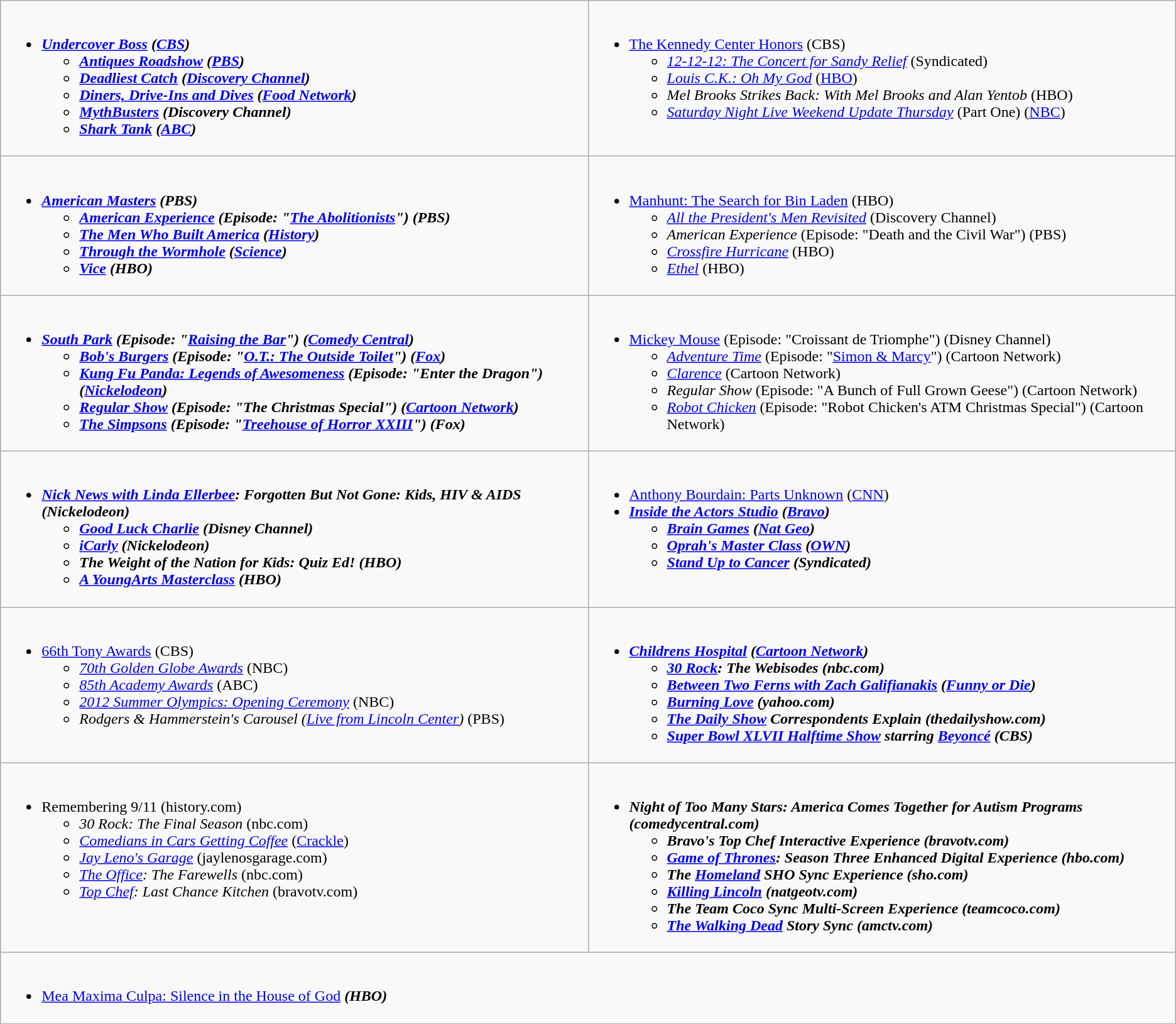<table class="wikitable">
<tr>
<td style="vertical-align:top;" width="50%"><br><ul><li><strong><em><a href='#'>Undercover Boss</a><em> (<a href='#'>CBS</a>)<strong><ul><li></em><a href='#'>Antiques Roadshow</a><em> (<a href='#'>PBS</a>)</li><li></em><a href='#'>Deadliest Catch</a><em> (<a href='#'>Discovery Channel</a>)</li><li></em><a href='#'>Diners, Drive-Ins and Dives</a><em> (<a href='#'>Food Network</a>)</li><li></em><a href='#'>MythBusters</a><em> (Discovery Channel)</li><li></em><a href='#'>Shark Tank</a><em> (<a href='#'>ABC</a>)</li></ul></li></ul></td>
<td style="vertical-align:top;" width="50%"><br><ul><li></em></strong><a href='#'>The Kennedy Center Honors</a></em> (CBS)</strong><ul><li><em><a href='#'>12-12-12: The Concert for Sandy Relief</a></em> (Syndicated)</li><li><em><a href='#'>Louis C.K.: Oh My God</a></em> (<a href='#'>HBO</a>)</li><li><em>Mel Brooks Strikes Back: With Mel Brooks and Alan Yentob</em> (HBO)</li><li><em><a href='#'>Saturday Night Live Weekend Update Thursday</a></em> (Part One) (<a href='#'>NBC</a>)</li></ul></li></ul></td>
</tr>
<tr>
<td style="vertical-align:top;" width="50%"><br><ul><li><strong><em><a href='#'>American Masters</a><em> (PBS)<strong><ul><li></em><a href='#'>American Experience</a><em> (Episode: "<a href='#'>The Abolitionists</a>") (PBS)</li><li></em><a href='#'>The Men Who Built America</a><em> (<a href='#'>History</a>)</li><li></em><a href='#'>Through the Wormhole</a><em> (<a href='#'>Science</a>)</li><li></em><a href='#'>Vice</a><em> (HBO)</li></ul></li></ul></td>
<td style="vertical-align:top;" width="50%"><br><ul><li></em></strong><a href='#'>Manhunt: The Search for Bin Laden</a></em> (HBO)</strong><ul><li><em><a href='#'>All the President's Men Revisited</a></em> (Discovery Channel)</li><li><em>American Experience</em> (Episode: "Death and the Civil War") (PBS)</li><li><em><a href='#'>Crossfire Hurricane</a></em> (HBO)</li><li><em><a href='#'>Ethel</a></em> (HBO)</li></ul></li></ul></td>
</tr>
<tr>
<td style="vertical-align:top;" width="50%"><br><ul><li><strong><em><a href='#'>South Park</a><em> (Episode: "<a href='#'>Raising the Bar</a>") (<a href='#'>Comedy Central</a>)<strong><ul><li></em><a href='#'>Bob's Burgers</a><em> (Episode: "<a href='#'>O.T.: The Outside Toilet</a>") (<a href='#'>Fox</a>)</li><li></em><a href='#'>Kung Fu Panda: Legends of Awesomeness</a><em> (Episode: "Enter the Dragon") (<a href='#'>Nickelodeon</a>)</li><li></em><a href='#'>Regular Show</a><em> (Episode: "The Christmas Special") (<a href='#'>Cartoon Network</a>)</li><li></em><a href='#'>The Simpsons</a><em> (Episode: "<a href='#'>Treehouse of Horror XXIII</a>") (Fox)</li></ul></li></ul></td>
<td style="vertical-align:top;" width="50%"><br><ul><li></em></strong><a href='#'>Mickey Mouse</a></em> (Episode: "Croissant de Triomphe") (Disney Channel)</strong><ul><li><em><a href='#'>Adventure Time</a></em> (Episode: "<a href='#'>Simon & Marcy</a>") (Cartoon Network)</li><li><em><a href='#'>Clarence</a></em> (Cartoon Network)</li><li><em>Regular Show</em> (Episode: "A Bunch of Full Grown Geese") (Cartoon Network)</li><li><em><a href='#'>Robot Chicken</a></em> (Episode: "Robot Chicken's ATM Christmas Special") (Cartoon Network)</li></ul></li></ul></td>
</tr>
<tr>
<td style="vertical-align:top;" width="50%"><br><ul><li><strong><em><a href='#'>Nick News with Linda Ellerbee</a>: Forgotten But Not Gone: Kids, HIV & AIDS<em> (Nickelodeon)<strong><ul><li></em><a href='#'>Good Luck Charlie</a><em> (Disney Channel)</li><li></em><a href='#'>iCarly</a><em> (Nickelodeon)</li><li></em>The Weight of the Nation for Kids: Quiz Ed!<em> (HBO)</li><li></em><a href='#'>A YoungArts Masterclass</a><em> (HBO)</li></ul></li></ul></td>
<td style="vertical-align:top;" width="50%"><br><ul><li></em></strong><a href='#'>Anthony Bourdain: Parts Unknown</a></em> (<a href='#'>CNN</a>)</strong></li><li><strong><em><a href='#'>Inside the Actors Studio</a><em> (<a href='#'>Bravo</a>)<strong><ul><li></em><a href='#'>Brain Games</a><em> (<a href='#'>Nat Geo</a>)</li><li></em><a href='#'>Oprah's Master Class</a><em> (<a href='#'>OWN</a>)</li><li></em><a href='#'>Stand Up to Cancer</a><em> (Syndicated)</li></ul></li></ul></td>
</tr>
<tr>
<td style="vertical-align:top;" width="50%"><br><ul><li></em></strong><a href='#'>66th Tony Awards</a></em> (CBS)</strong><ul><li><em><a href='#'>70th Golden Globe Awards</a></em> (NBC)</li><li><em><a href='#'>85th Academy Awards</a></em> (ABC)</li><li><em><a href='#'>2012 Summer Olympics: Opening Ceremony</a></em> (NBC)</li><li><em>Rodgers & Hammerstein's Carousel (<a href='#'>Live from Lincoln Center</a>)</em> (PBS)</li></ul></li></ul></td>
<td style="vertical-align:top;" width="50%"><br><ul><li><strong><em><a href='#'>Childrens Hospital</a><em> (<a href='#'>Cartoon Network</a>)<strong><ul><li></em><a href='#'>30 Rock</a>: The Webisodes<em> (nbc.com)</li><li></em><a href='#'>Between Two Ferns with Zach Galifianakis</a><em> (<a href='#'>Funny or Die</a>)</li><li></em><a href='#'>Burning Love</a><em> (yahoo.com)</li><li></em><a href='#'>The Daily Show</a> Correspondents Explain<em> (thedailyshow.com)</li><li></em><a href='#'>Super Bowl XLVII Halftime Show</a> starring <a href='#'>Beyoncé</a><em> (CBS)</li></ul></li></ul></td>
</tr>
<tr>
<td style="vertical-align:top;" width="50%"><br><ul><li></em></strong>Remembering 9/11</em> (history.com)</strong><ul><li><em>30 Rock: The Final Season</em> (nbc.com)</li><li><em><a href='#'>Comedians in Cars Getting Coffee</a></em> (<a href='#'>Crackle</a>)</li><li><em><a href='#'>Jay Leno's Garage</a></em> (jaylenosgarage.com)</li><li><em><a href='#'>The Office</a>: The Farewells</em> (nbc.com)</li><li><em><a href='#'>Top Chef</a>: Last Chance Kitchen</em> (bravotv.com)</li></ul></li></ul></td>
<td style="vertical-align:top;" width="50%"><br><ul><li><strong><em>Night of Too Many Stars: America Comes Together for Autism Programs<em> (comedycentral.com)<strong><ul><li></em>Bravo's Top Chef Interactive Experience<em> (bravotv.com)</li><li></em><a href='#'>Game of Thrones</a>: Season Three Enhanced Digital Experience<em> (hbo.com)</li><li></em>The <a href='#'>Homeland</a> SHO Sync Experience<em> (sho.com)</li><li></em><a href='#'>Killing Lincoln</a><em> (natgeotv.com)</li><li></em>The Team Coco Sync Multi-Screen Experience<em> (teamcoco.com)</li><li></em><a href='#'>The Walking Dead</a> Story Sync<em> (amctv.com)</li></ul></li></ul></td>
</tr>
<tr>
<td style="vertical-align:top;" width="50%" colspan="2"><br><ul><li></em></strong><a href='#'>Mea Maxima Culpa: Silence in the House of God</a><strong><em> (HBO)</li></ul></td>
</tr>
</table>
